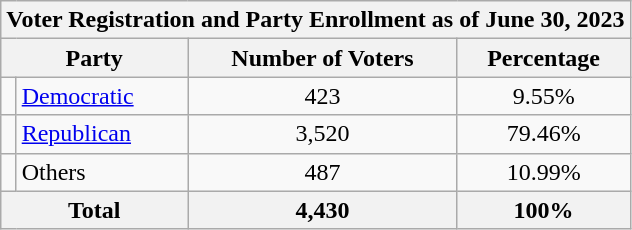<table class=wikitable>
<tr>
<th colspan = 6>Voter Registration and Party Enrollment as of June 30, 2023</th>
</tr>
<tr>
<th colspan = 2>Party</th>
<th>Number of Voters</th>
<th>Percentage</th>
</tr>
<tr>
<td></td>
<td><a href='#'>Democratic</a></td>
<td align = center>423</td>
<td align = center>9.55%</td>
</tr>
<tr>
<td></td>
<td><a href='#'>Republican</a></td>
<td align = center>3,520</td>
<td align = center>79.46%</td>
</tr>
<tr>
<td></td>
<td>Others</td>
<td align = center>487</td>
<td align = center>10.99%</td>
</tr>
<tr>
<th colspan = 2>Total</th>
<th align = center>4,430</th>
<th align = center>100%</th>
</tr>
</table>
